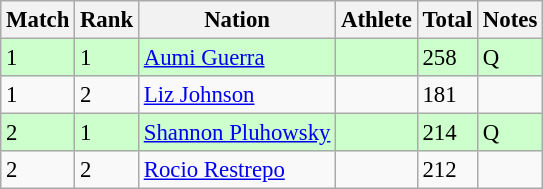<table class="wikitable sortable" style="font-size:95%" style="width:35em;" style="text-align:center">
<tr>
<th>Match</th>
<th>Rank</th>
<th>Nation</th>
<th>Athlete</th>
<th>Total</th>
<th>Notes</th>
</tr>
<tr style="background:#cfc">
<td>1</td>
<td>1</td>
<td align=left><a href='#'>Aumi Guerra</a></td>
<td align=left></td>
<td>258</td>
<td>Q</td>
</tr>
<tr>
<td>1</td>
<td>2</td>
<td align=left><a href='#'>Liz Johnson</a></td>
<td align=left></td>
<td>181</td>
<td></td>
</tr>
<tr style="background:#cfc">
<td>2</td>
<td>1</td>
<td align=left><a href='#'>Shannon Pluhowsky</a></td>
<td align=left></td>
<td>214</td>
<td>Q</td>
</tr>
<tr>
<td>2</td>
<td>2</td>
<td align=left><a href='#'>Rocio Restrepo</a></td>
<td align=left></td>
<td>212</td>
<td></td>
</tr>
</table>
